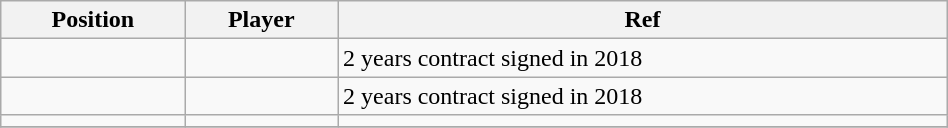<table class="wikitable sortable" style="width:50%; text-align:center; font-size:100%; text-align:left;">
<tr>
<th><strong>Position</strong></th>
<th><strong>Player</strong></th>
<th><strong>Ref</strong></th>
</tr>
<tr>
<td></td>
<td></td>
<td>2 years contract signed in 2018 </td>
</tr>
<tr>
<td></td>
<td></td>
<td>2 years contract signed in 2018 </td>
</tr>
<tr>
<td></td>
<td></td>
<td></td>
</tr>
<tr>
</tr>
</table>
